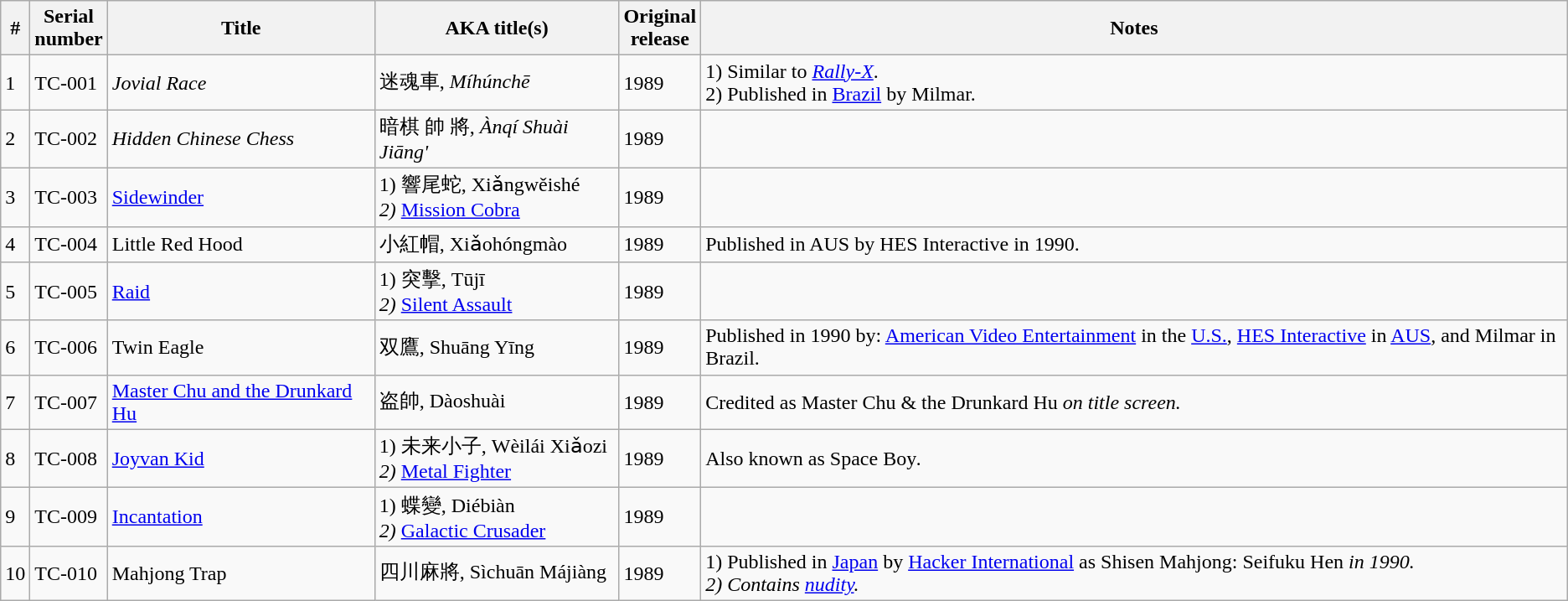<table class="wikitable sortable">
<tr>
<th scope="col">#</th>
<th scope="col">Serial<br>number</th>
<th scope="col">Title</th>
<th scope="col">AKA title(s)</th>
<th scope="col">Original<br>release</th>
<th scope="col">Notes</th>
</tr>
<tr>
<td>1</td>
<td>TC-001</td>
<td><em>Jovial Race</em></td>
<td>迷魂車, <em>Míhúnchē</em></td>
<td>1989</td>
<td>1) Similar to <em><a href='#'>Rally-X</a></em>.<br>2) Published in <a href='#'>Brazil</a> by Milmar.</td>
</tr>
<tr>
<td>2</td>
<td>TC-002</td>
<td><em>Hidden Chinese Chess</em></td>
<td>暗棋 帥 將, <em>Ànqí Shuài Jiāng'</td>
<td>1989</td>
<td></td>
</tr>
<tr>
<td>3</td>
<td>TC-003</td>
<td></em><a href='#'>Sidewinder</a><em></td>
<td>1) 響尾蛇, </em>Xiǎngwěishé<em><br>2) </em><a href='#'>Mission Cobra</a><em></td>
<td>1989</td>
<td></td>
</tr>
<tr>
<td>4</td>
<td>TC-004</td>
<td></em>Little Red Hood<em></td>
<td>小紅帽, </em>Xiǎohóngmào<em></td>
<td>1989</td>
<td>Published in AUS by HES Interactive in 1990.</td>
</tr>
<tr>
<td>5</td>
<td>TC-005</td>
<td></em><a href='#'>Raid</a><em></td>
<td>1) 突擊, </em>Tūjī<em><br>2) </em><a href='#'>Silent Assault</a><em></td>
<td>1989</td>
<td></td>
</tr>
<tr>
<td>6</td>
<td>TC-006</td>
<td></em>Twin Eagle<em></td>
<td>双鷹, </em>Shuāng Yīng<em></td>
<td>1989</td>
<td>Published in 1990 by: <a href='#'>American Video Entertainment</a> in the <a href='#'>U.S.</a>, <a href='#'>HES Interactive</a> in <a href='#'>AUS</a>, and Milmar in Brazil.</td>
</tr>
<tr>
<td>7</td>
<td>TC-007</td>
<td></em><a href='#'>Master Chu and the Drunkard Hu</a><em></td>
<td>盗帥, </em>Dàoshuài<em></td>
<td>1989</td>
<td>Credited as </em>Master Chu & the Drunkard Hu<em> on title screen.</td>
</tr>
<tr>
<td>8</td>
<td>TC-008</td>
<td></em><a href='#'>Joyvan Kid</a><em></td>
<td>1) 未来小子, </em>Wèilái Xiǎozi<em><br>2) </em><a href='#'>Metal Fighter</a><em></td>
<td>1989</td>
<td>Also known as </em>Space Boy<em>.</td>
</tr>
<tr>
<td>9</td>
<td>TC-009</td>
<td></em><a href='#'>Incantation</a><em></td>
<td>1) 蝶變, </em>Diébiàn<em><br>2) </em><a href='#'>Galactic Crusader</a><em></td>
<td>1989</td>
<td></td>
</tr>
<tr>
<td>10</td>
<td>TC-010</td>
<td></em>Mahjong Trap<em></td>
<td>四川麻將, </em>Sìchuān Májiàng<em></td>
<td>1989</td>
<td>1) Published in <a href='#'>Japan</a> by <a href='#'>Hacker International</a> as </em>Shisen Mahjong: Seifuku Hen<em> in 1990.<br>2) Contains <a href='#'>nudity</a>.</td>
</tr>
</table>
